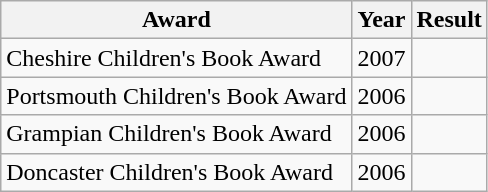<table class="wikitable">
<tr>
<th>Award</th>
<th>Year</th>
<th>Result</th>
</tr>
<tr>
<td>Cheshire Children's Book Award</td>
<td>2007</td>
<td></td>
</tr>
<tr>
<td>Portsmouth Children's Book Award</td>
<td>2006</td>
<td></td>
</tr>
<tr>
<td>Grampian Children's Book Award</td>
<td>2006</td>
<td></td>
</tr>
<tr>
<td>Doncaster Children's Book Award</td>
<td>2006</td>
<td></td>
</tr>
</table>
